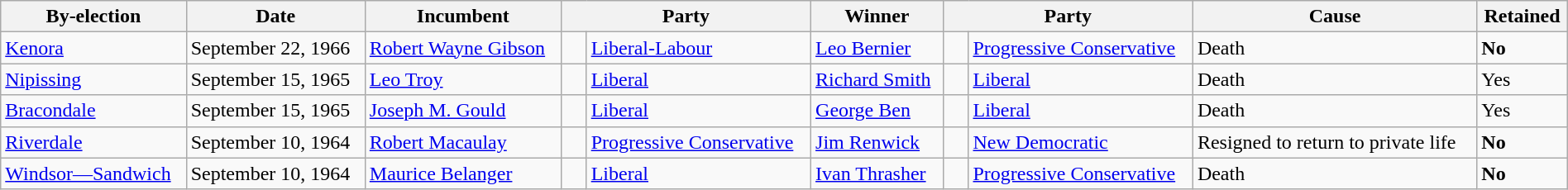<table class=wikitable style="width:100%">
<tr>
<th>By-election</th>
<th>Date</th>
<th>Incumbent</th>
<th colspan=2>Party</th>
<th>Winner</th>
<th colspan=2>Party</th>
<th>Cause</th>
<th>Retained</th>
</tr>
<tr>
<td><a href='#'>Kenora</a></td>
<td>September 22, 1966</td>
<td><a href='#'>Robert Wayne Gibson</a></td>
<td>   </td>
<td><a href='#'>Liberal-Labour</a></td>
<td><a href='#'>Leo Bernier</a></td>
<td>   </td>
<td><a href='#'>Progressive Conservative</a></td>
<td>Death</td>
<td><strong>No</strong></td>
</tr>
<tr>
<td><a href='#'>Nipissing</a></td>
<td>September 15, 1965</td>
<td><a href='#'>Leo Troy</a></td>
<td>   </td>
<td><a href='#'>Liberal</a></td>
<td><a href='#'>Richard Smith</a></td>
<td>   </td>
<td><a href='#'>Liberal</a></td>
<td>Death</td>
<td>Yes</td>
</tr>
<tr>
<td><a href='#'>Bracondale</a></td>
<td>September 15, 1965</td>
<td><a href='#'>Joseph M. Gould</a></td>
<td>   </td>
<td><a href='#'>Liberal</a></td>
<td><a href='#'>George Ben</a></td>
<td>   </td>
<td><a href='#'>Liberal</a></td>
<td>Death</td>
<td>Yes</td>
</tr>
<tr>
<td><a href='#'>Riverdale</a></td>
<td>September 10, 1964</td>
<td><a href='#'>Robert Macaulay</a></td>
<td>   </td>
<td><a href='#'>Progressive Conservative</a></td>
<td><a href='#'>Jim Renwick</a></td>
<td>   </td>
<td><a href='#'>New Democratic</a></td>
<td>Resigned to return to private life</td>
<td><strong>No</strong></td>
</tr>
<tr>
<td><a href='#'>Windsor—Sandwich</a></td>
<td>September 10, 1964</td>
<td><a href='#'>Maurice Belanger</a></td>
<td>   </td>
<td><a href='#'>Liberal</a></td>
<td><a href='#'>Ivan Thrasher</a></td>
<td>   </td>
<td><a href='#'>Progressive Conservative</a></td>
<td>Death</td>
<td><strong>No</strong></td>
</tr>
</table>
